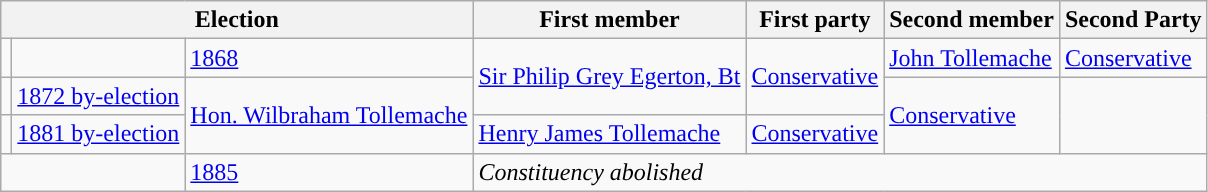<table class="wikitable">
<tr>
<th colspan="3">Election</th>
<th>First member</th>
<th>First party</th>
<th>Second member</th>
<th>Second Party</th>
</tr>
<tr>
<td style="color:inherit;background-color: "></td>
<td style="color:inherit;background-color: "></td>
<td><a href='#'>1868</a></td>
<td rowspan="2"><a href='#'>Sir Philip Grey Egerton, Bt</a></td>
<td rowspan="2"><a href='#'>Conservative</a></td>
<td><a href='#'>John Tollemache</a></td>
<td><a href='#'>Conservative</a></td>
</tr>
<tr>
<td style="color:inherit;background-color: "></td>
<td><a href='#'>1872 by-election</a></td>
<td rowspan="2"><a href='#'>Hon. Wilbraham Tollemache</a></td>
<td rowspan="2"><a href='#'>Conservative</a></td>
</tr>
<tr>
<td style="color:inherit;background-color: "></td>
<td><a href='#'>1881 by-election</a></td>
<td><a href='#'>Henry James Tollemache</a></td>
<td><a href='#'>Conservative</a></td>
</tr>
<tr>
<td colspan="2"></td>
<td><a href='#'>1885</a></td>
<td colspan="4"><em>Constituency abolished</em></td>
</tr>
</table>
